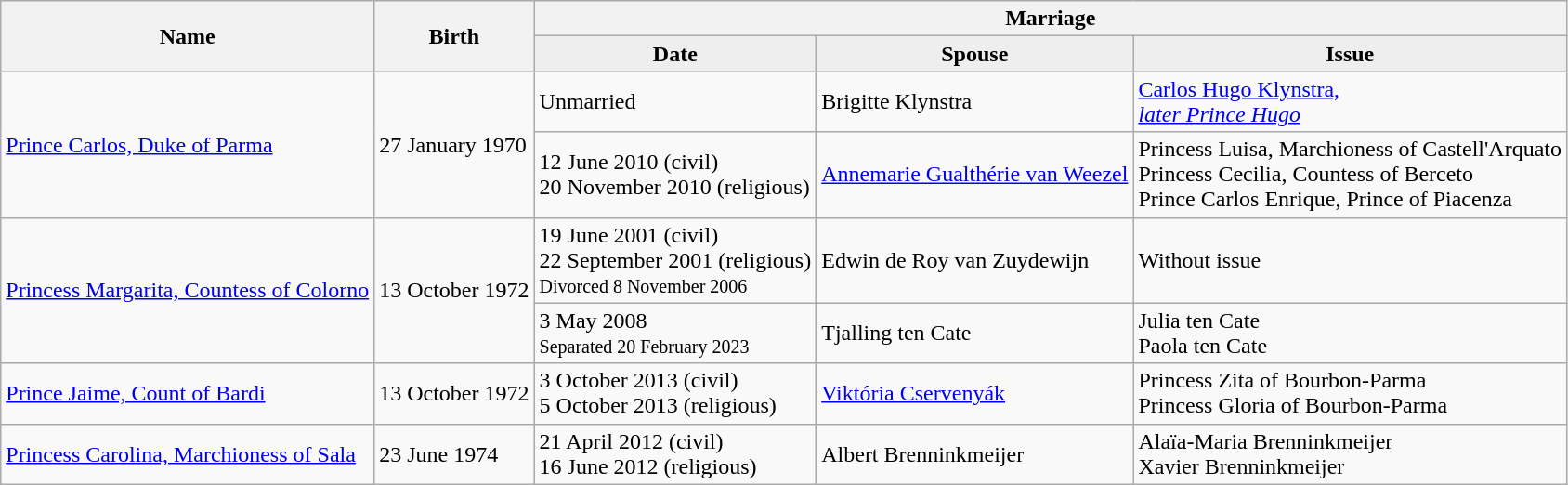<table class="wikitable">
<tr>
<th rowspan=2>Name</th>
<th rowspan=2>Birth</th>
<th colspan=3>Marriage</th>
</tr>
<tr>
<td bgcolor=#EEEEEE align="center"><strong>Date</strong></td>
<td bgcolor=#EEEEEE align="center"><strong>Spouse</strong></td>
<td bgcolor=#EEEEEE align="center"><strong>Issue</strong></td>
</tr>
<tr>
<td rowspan="2"><a href='#'>Prince Carlos, Duke of Parma</a></td>
<td rowspan="2">27 January 1970</td>
<td>Unmarried</td>
<td>Brigitte Klynstra</td>
<td><a href='#'>Carlos Hugo Klynstra, <br> <em>later Prince Hugo</em></a></td>
</tr>
<tr>
<td>12 June 2010 (civil)<br>20 November 2010 (religious)</td>
<td><a href='#'>Annemarie Gualthérie van Weezel</a></td>
<td>Princess Luisa, Marchioness of Castell'Arquato<br>Princess Cecilia, Countess of Berceto<br>Prince Carlos Enrique, Prince of Piacenza</td>
</tr>
<tr>
<td rowspan="2"><a href='#'>Princess Margarita, Countess of Colorno</a></td>
<td rowspan="2">13 October 1972</td>
<td>19 June 2001 (civil)<br>22 September 2001 (religious)<br><small>Divorced 8 November 2006</small></td>
<td>Edwin de Roy van Zuydewijn</td>
<td>Without issue</td>
</tr>
<tr>
<td>3 May 2008<br><small>Separated 20 February 2023</small></td>
<td>Tjalling ten Cate</td>
<td>Julia ten Cate<br>Paola ten Cate</td>
</tr>
<tr>
<td><a href='#'>Prince Jaime, Count of Bardi</a></td>
<td>13 October 1972</td>
<td>3 October 2013 (civil)<br>5 October 2013 (religious)</td>
<td><a href='#'>Viktória Cservenyák</a></td>
<td>Princess Zita of Bourbon-Parma<br>Princess Gloria of Bourbon-Parma</td>
</tr>
<tr>
<td><a href='#'>Princess Carolina, Marchioness of Sala</a></td>
<td>23 June 1974</td>
<td>21 April 2012 (civil)<br>16 June 2012 (religious)</td>
<td>Albert Brenninkmeijer</td>
<td>Alaïa-Maria Brenninkmeijer<br>Xavier Brenninkmeijer</td>
</tr>
</table>
